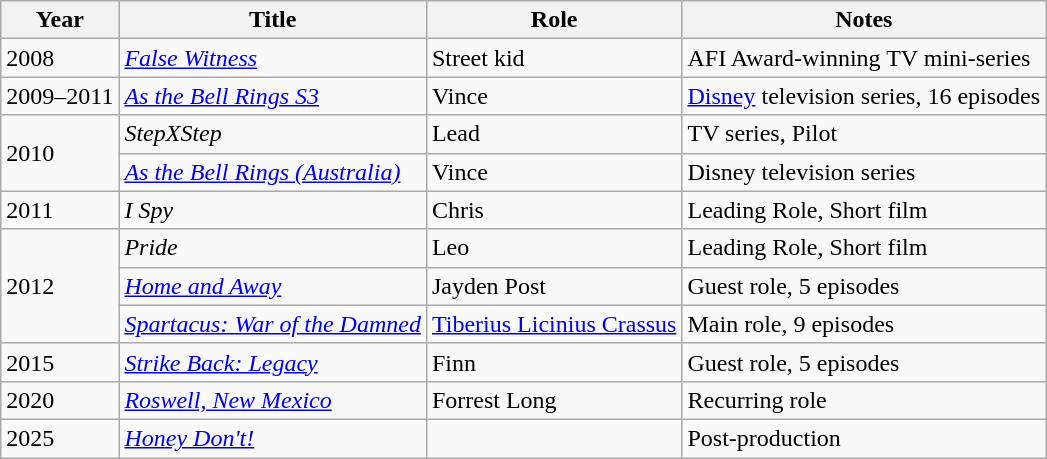<table class="wikitable">
<tr>
<th>Year</th>
<th>Title</th>
<th>Role</th>
<th>Notes</th>
</tr>
<tr>
<td>2008</td>
<td><em><a href='#'>False Witness</a></em></td>
<td>Street kid</td>
<td>AFI Award-winning TV mini-series</td>
</tr>
<tr>
<td>2009–2011</td>
<td><em><a href='#'>As the Bell Rings S3</a></em></td>
<td>Vince</td>
<td><a href='#'>Disney</a> television series, 16 episodes</td>
</tr>
<tr>
<td rowspan=2>2010</td>
<td><em>StepXStep</em></td>
<td>Lead</td>
<td>TV series, Pilot</td>
</tr>
<tr>
<td><em><a href='#'>As the Bell Rings (Australia)</a></em></td>
<td>Vince</td>
<td>Disney television series</td>
</tr>
<tr>
<td>2011</td>
<td><em>I Spy</em></td>
<td>Chris</td>
<td>Leading Role, Short film</td>
</tr>
<tr>
<td rowspan=3>2012</td>
<td><em>Pride</em></td>
<td>Leo</td>
<td>Leading Role, Short film</td>
</tr>
<tr>
<td><em><a href='#'>Home and Away</a></em></td>
<td>Jayden Post</td>
<td>Guest role, 5 episodes</td>
</tr>
<tr>
<td><em><a href='#'>Spartacus: War of the Damned</a></em></td>
<td><a href='#'>Tiberius Licinius Crassus</a></td>
<td>Main role, 9 episodes</td>
</tr>
<tr>
<td>2015</td>
<td><em><a href='#'>Strike Back: Legacy</a></em></td>
<td>Finn</td>
<td>Guest role, 5 episodes</td>
</tr>
<tr>
<td>2020</td>
<td><em><a href='#'>Roswell, New Mexico</a></em></td>
<td>Forrest Long</td>
<td>Recurring role</td>
</tr>
<tr>
<td>2025</td>
<td><em><a href='#'>Honey Don't!</a></em></td>
<td></td>
<td>Post-production</td>
</tr>
</table>
